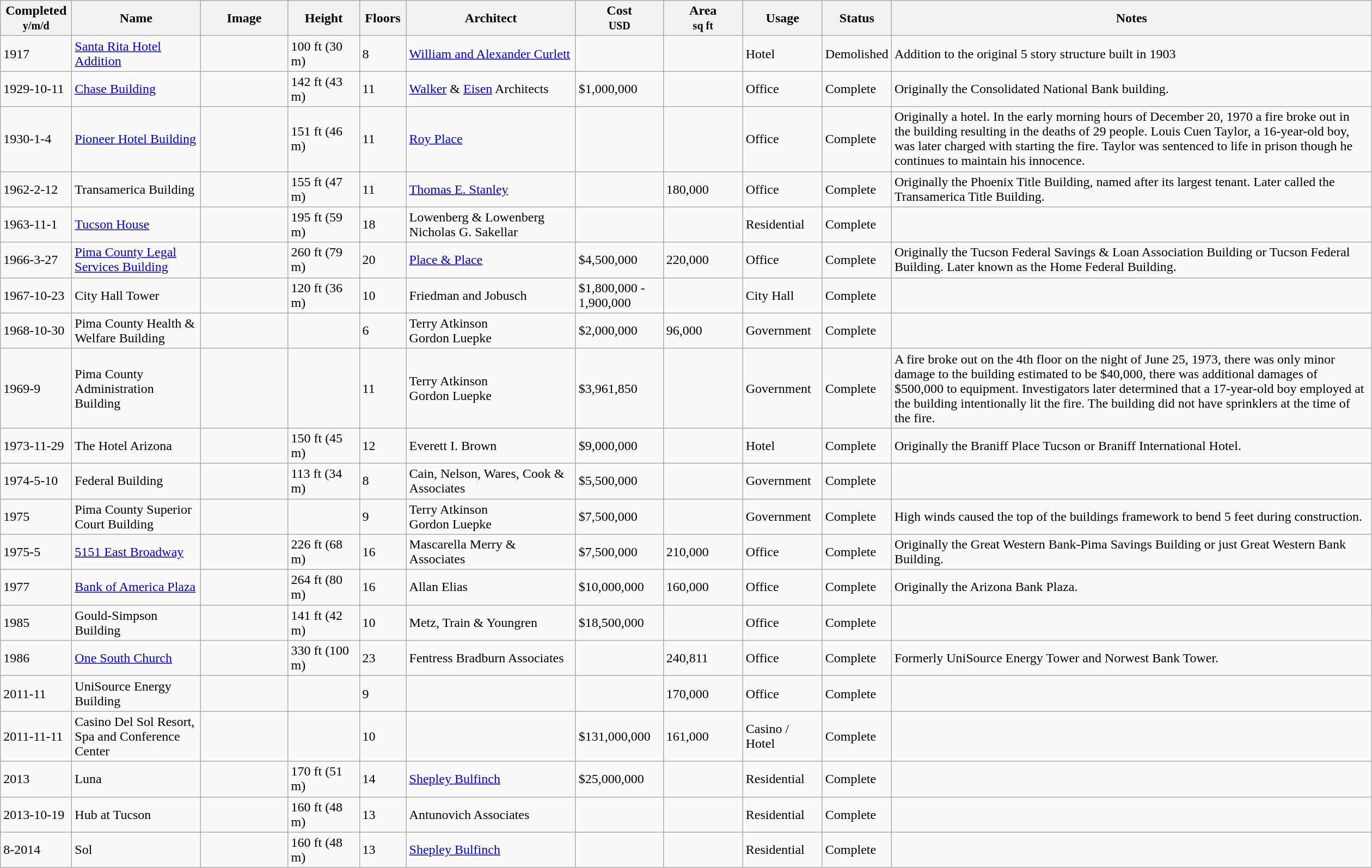<table class="wikitable sortable" style="width:1680px;">
<tr>
<th style="width:80px;">Completed <br><small>y/m/d</small></th>
<th style="width:150px;">Name</th>
<th style="width:100px;" class="unsortable">Image</th>
<th style="width:80px;" data-sort- type="number">Height</th>
<th style="width:50px;" data-sort- type="number">Floors</th>
<th style="width:200px;">Architect</th>
<th style="width:100px;">Cost <br><small>USD</small></th>
<th style="width:90px;">Area <br><small>sq ft</small></th>
<th style="width:90px;">Usage</th>
<th style="width:70px;">Status</th>
<th class="unsortable">Notes</th>
</tr>
<tr>
<td>1917</td>
<td><a href='#'>Santa Rita Hotel Addition</a></td>
<td></td>
<td>100 ft (30 m)</td>
<td>8</td>
<td> <a href='#'>William and Alexander Curlett</a></td>
<td></td>
<td></td>
<td>Hotel</td>
<td>Demolished</td>
<td>Addition to the original 5 story structure built in 1903</td>
</tr>
<tr>
<td>1929-10-11</td>
<td><a href='#'>Chase Building</a></td>
<td></td>
<td>142 ft (43 m)</td>
<td>11</td>
<td> <a href='#'>Walker</a> & <a href='#'>Eisen</a> Architects</td>
<td>$1,000,000</td>
<td></td>
<td>Office</td>
<td><span>Complete</span></td>
<td>Originally the Consolidated National Bank building.</td>
</tr>
<tr>
<td>1930-1-4</td>
<td><a href='#'>Pioneer Hotel Building</a></td>
<td></td>
<td>151 ft (46 m)</td>
<td>11</td>
<td> <a href='#'>Roy Place</a></td>
<td></td>
<td></td>
<td>Office</td>
<td><span>Complete</span></td>
<td>Originally a hotel. In the early morning hours of December 20, 1970 a fire broke out in the building resulting in the deaths of 29 people. Louis Cuen Taylor, a 16-year-old boy, was later charged with starting the fire. Taylor was sentenced to life in prison though he continues to maintain his innocence.</td>
</tr>
<tr>
<td>1962-2-12</td>
<td>Transamerica Building</td>
<td></td>
<td>155 ft (47 m)</td>
<td>11</td>
<td> <a href='#'>Thomas E. Stanley</a></td>
<td></td>
<td>180,000</td>
<td>Office</td>
<td><span>Complete</span></td>
<td>Originally the Phoenix Title Building, named after its largest tenant. Later called the Transamerica Title Building.</td>
</tr>
<tr>
<td>1963-11-1</td>
<td><a href='#'>Tucson House</a></td>
<td></td>
<td>195 ft (59 m)</td>
<td>18</td>
<td> Lowenberg & Lowenberg<br> Nicholas G. Sakellar</td>
<td></td>
<td></td>
<td>Residential</td>
<td><span>Complete</span></td>
<td></td>
</tr>
<tr>
<td>1966-3-27</td>
<td><a href='#'>Pima County Legal Services Building</a></td>
<td></td>
<td>260 ft (79 m)</td>
<td>20</td>
<td> <a href='#'>Place & Place</a></td>
<td>$4,500,000</td>
<td>220,000</td>
<td>Office</td>
<td><span>Complete</span></td>
<td>Originally the Tucson Federal Savings & Loan Association Building or Tucson Federal Building. Later known as the Home Federal Building.</td>
</tr>
<tr>
<td>1967-10-23</td>
<td>City Hall Tower</td>
<td></td>
<td>120 ft (36 m)</td>
<td>10</td>
<td> Friedman and Jobusch</td>
<td>$1,800,000 - 1,900,000</td>
<td></td>
<td>City Hall</td>
<td><span>Complete</span></td>
<td></td>
</tr>
<tr>
<td>1968-10-30</td>
<td>Pima County Health & Welfare Building</td>
<td></td>
<td></td>
<td>6</td>
<td> Terry Atkinson<br> Gordon Luepke</td>
<td>$2,000,000</td>
<td>96,000</td>
<td>Government</td>
<td><span>Complete</span></td>
<td></td>
</tr>
<tr>
<td>1969-9</td>
<td>Pima County Administration Building</td>
<td></td>
<td></td>
<td>11</td>
<td> Terry Atkinson<br> Gordon Luepke</td>
<td>$3,961,850</td>
<td></td>
<td>Government</td>
<td><span>Complete</span></td>
<td>A fire broke out on the 4th floor on the night of June 25, 1973, there was only minor damage to the building estimated to be $40,000, there was additional damages of $500,000 to equipment. Investigators later determined that a 17-year-old boy employed at the building intentionally lit the fire. The building did not have sprinklers at the time of the fire.</td>
</tr>
<tr>
<td>1973-11-29</td>
<td>The Hotel Arizona</td>
<td></td>
<td>150 ft (45 m)</td>
<td>12</td>
<td> Everett I. Brown</td>
<td>$9,000,000</td>
<td></td>
<td>Hotel</td>
<td><span>Complete</span></td>
<td>Originally the Braniff Place Tucson or Braniff International Hotel.</td>
</tr>
<tr>
<td>1974-5-10</td>
<td>Federal Building</td>
<td></td>
<td>113 ft (34 m)</td>
<td>8</td>
<td> Cain, Nelson, Wares, Cook & Associates</td>
<td>$5,500,000</td>
<td></td>
<td>Government</td>
<td><span>Complete</span></td>
<td></td>
</tr>
<tr>
<td>1975</td>
<td>Pima County Superior Court Building</td>
<td></td>
<td></td>
<td>9</td>
<td> Terry Atkinson<br> Gordon Luepke</td>
<td>$7,500,000</td>
<td></td>
<td>Government</td>
<td><span>Complete</span></td>
<td>High winds caused the top of the buildings framework to bend 5 feet during construction.</td>
</tr>
<tr>
<td>1975-5</td>
<td><a href='#'>5151 East Broadway</a></td>
<td></td>
<td>226 ft (68 m)</td>
<td>16</td>
<td> Mascarella Merry & Associates</td>
<td>$7,500,000</td>
<td>210,000</td>
<td>Office</td>
<td><span>Complete</span></td>
<td>Originally the Great Western Bank-Pima Savings Building or just Great Western Bank Building.</td>
</tr>
<tr>
<td>1977</td>
<td><a href='#'>Bank of America Plaza</a></td>
<td></td>
<td>264 ft (80 m)</td>
<td>16</td>
<td> Allan Elias</td>
<td>$10,000,000</td>
<td>160,000</td>
<td>Office</td>
<td><span>Complete</span></td>
<td>Originally the Arizona Bank Plaza.</td>
</tr>
<tr>
<td>1985</td>
<td>Gould-Simpson Building</td>
<td></td>
<td>141 ft (42 m)</td>
<td>10</td>
<td> Metz, Train & Youngren</td>
<td>$18,500,000</td>
<td></td>
<td>Office</td>
<td><span>Complete</span></td>
<td></td>
</tr>
<tr>
<td>1986</td>
<td><a href='#'>One South Church</a></td>
<td></td>
<td>330 ft (100 m)</td>
<td>23</td>
<td> Fentress Bradburn Associates</td>
<td></td>
<td>240,811</td>
<td>Office</td>
<td><span>Complete</span></td>
<td>Formerly UniSource Energy Tower and Norwest Bank Tower.</td>
</tr>
<tr>
<td>2011-11</td>
<td>UniSource Energy Building</td>
<td></td>
<td></td>
<td>9</td>
<td></td>
<td></td>
<td>170,000</td>
<td>Office</td>
<td><span>Complete</span></td>
<td></td>
</tr>
<tr>
<td>2011-11-11</td>
<td>Casino Del Sol Resort, Spa and Conference Center</td>
<td></td>
<td></td>
<td>10</td>
<td></td>
<td>$131,000,000</td>
<td>161,000</td>
<td>Casino / Hotel</td>
<td><span>Complete</span></td>
<td></td>
</tr>
<tr>
<td>2013</td>
<td>Luna</td>
<td></td>
<td>170 ft (51 m)</td>
<td>14</td>
<td> <a href='#'>Shepley Bulfinch</a></td>
<td>$25,000,000</td>
<td></td>
<td>Residential</td>
<td><span>Complete</span></td>
<td></td>
</tr>
<tr>
<td>2013-10-19</td>
<td>Hub at Tucson</td>
<td></td>
<td>160 ft (48 m)</td>
<td>13</td>
<td> Antunovich Associates</td>
<td></td>
<td></td>
<td>Residential</td>
<td><span>Complete</span></td>
<td></td>
</tr>
<tr>
<td>8-2014</td>
<td>Sol</td>
<td></td>
<td>160 ft (48 m)</td>
<td>13</td>
<td> <a href='#'>Shepley Bulfinch</a></td>
<td></td>
<td></td>
<td>Residential</td>
<td><span>Complete</span></td>
<td></td>
</tr>
</table>
